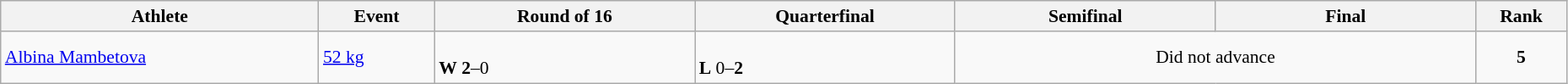<table class="wikitable" width="98%" style="text-align:left; font-size:90%">
<tr>
<th width="11%">Athlete</th>
<th width="4%">Event</th>
<th width="9%">Round of 16</th>
<th width="9%">Quarterfinal</th>
<th width="9%">Semifinal</th>
<th width="9%">Final</th>
<th width="3%">Rank</th>
</tr>
<tr>
<td><a href='#'>Albina Mambetova</a></td>
<td><a href='#'>52 kg</a></td>
<td><br><strong>W</strong> <strong>2</strong>–0</td>
<td><br><strong>L</strong> 0–<strong>2</strong></td>
<td colspan=2 align=center>Did not advance</td>
<td align=center><strong>5</strong></td>
</tr>
</table>
